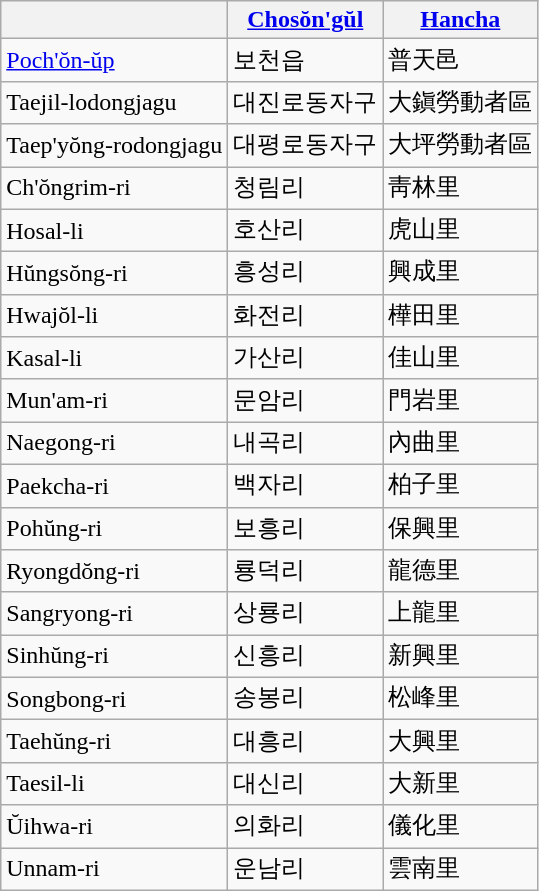<table class=wikitable>
<tr>
<th></th>
<th><a href='#'>Chosŏn'gŭl</a></th>
<th><a href='#'>Hancha</a></th>
</tr>
<tr>
<td><a href='#'>Poch'ŏn-ŭp</a></td>
<td>보천읍</td>
<td>普天邑</td>
</tr>
<tr>
<td>Taejil-lodongjagu</td>
<td>대진로동자구</td>
<td>大鎭勞動者區</td>
</tr>
<tr>
<td>Taep'yŏng-rodongjagu</td>
<td>대평로동자구</td>
<td>大坪勞動者區</td>
</tr>
<tr>
<td>Ch'ŏngrim-ri</td>
<td>청림리</td>
<td>靑林里</td>
</tr>
<tr>
<td>Hosal-li</td>
<td>호산리</td>
<td>虎山里</td>
</tr>
<tr>
<td>Hŭngsŏng-ri</td>
<td>흥성리</td>
<td>興成里</td>
</tr>
<tr>
<td>Hwajŏl-li</td>
<td>화전리</td>
<td>樺田里</td>
</tr>
<tr>
<td>Kasal-li</td>
<td>가산리</td>
<td>佳山里</td>
</tr>
<tr>
<td>Mun'am-ri</td>
<td>문암리</td>
<td>門岩里</td>
</tr>
<tr>
<td>Naegong-ri</td>
<td>내곡리</td>
<td>內曲里</td>
</tr>
<tr>
<td>Paekcha-ri</td>
<td>백자리</td>
<td>柏子里</td>
</tr>
<tr>
<td>Pohŭng-ri</td>
<td>보흥리</td>
<td>保興里</td>
</tr>
<tr>
<td>Ryongdŏng-ri</td>
<td>룡덕리</td>
<td>龍德里</td>
</tr>
<tr>
<td>Sangryong-ri</td>
<td>상룡리</td>
<td>上龍里</td>
</tr>
<tr>
<td>Sinhŭng-ri</td>
<td>신흥리</td>
<td>新興里</td>
</tr>
<tr>
<td>Songbong-ri</td>
<td>송봉리</td>
<td>松峰里</td>
</tr>
<tr>
<td>Taehŭng-ri</td>
<td>대흥리</td>
<td>大興里</td>
</tr>
<tr>
<td>Taesil-li</td>
<td>대신리</td>
<td>大新里</td>
</tr>
<tr>
<td>Ŭihwa-ri</td>
<td>의화리</td>
<td>儀化里</td>
</tr>
<tr>
<td>Unnam-ri</td>
<td>운남리</td>
<td>雲南里</td>
</tr>
</table>
